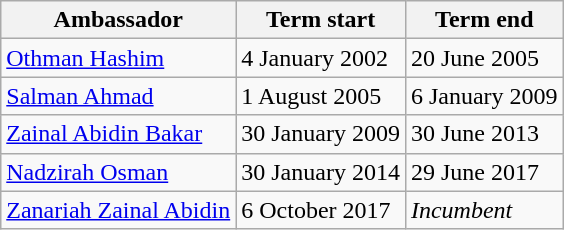<table class=wikitable>
<tr>
<th>Ambassador</th>
<th>Term start</th>
<th>Term end</th>
</tr>
<tr>
<td><a href='#'>Othman Hashim</a></td>
<td>4 January 2002</td>
<td>20 June 2005</td>
</tr>
<tr>
<td><a href='#'>Salman Ahmad</a></td>
<td>1 August 2005</td>
<td>6 January 2009</td>
</tr>
<tr>
<td><a href='#'>Zainal Abidin Bakar</a></td>
<td>30 January 2009</td>
<td>30 June 2013</td>
</tr>
<tr>
<td><a href='#'>Nadzirah Osman</a></td>
<td>30 January 2014</td>
<td>29 June 2017</td>
</tr>
<tr>
<td><a href='#'>Zanariah Zainal Abidin</a></td>
<td>6 October 2017</td>
<td><em>Incumbent</em></td>
</tr>
</table>
